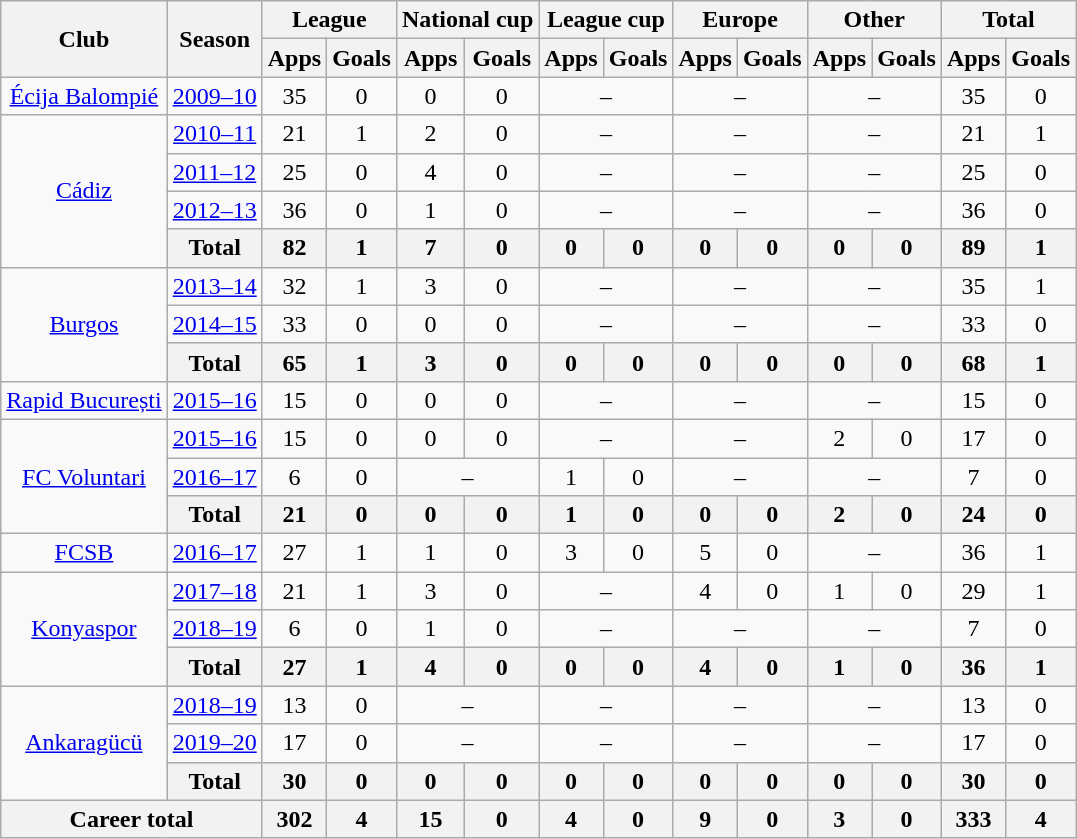<table class="wikitable" style="text-align:center">
<tr>
<th rowspan="2">Club</th>
<th rowspan="2">Season</th>
<th colspan="2">League</th>
<th colspan="2">National cup</th>
<th colspan="2">League cup</th>
<th colspan="2">Europe</th>
<th colspan="2">Other</th>
<th colspan="2">Total</th>
</tr>
<tr>
<th>Apps</th>
<th>Goals</th>
<th>Apps</th>
<th>Goals</th>
<th>Apps</th>
<th>Goals</th>
<th>Apps</th>
<th>Goals</th>
<th>Apps</th>
<th>Goals</th>
<th>Apps</th>
<th>Goals</th>
</tr>
<tr>
<td><a href='#'>Écija Balompié</a></td>
<td><a href='#'>2009–10</a></td>
<td>35</td>
<td>0</td>
<td>0</td>
<td>0</td>
<td colspan="2">–</td>
<td colspan="2">–</td>
<td colspan="2">–</td>
<td>35</td>
<td>0</td>
</tr>
<tr>
<td rowspan="4"><a href='#'>Cádiz</a></td>
<td><a href='#'>2010–11</a></td>
<td>21</td>
<td>1</td>
<td>2</td>
<td>0</td>
<td colspan="2">–</td>
<td colspan="2">–</td>
<td colspan="2">–</td>
<td>21</td>
<td>1</td>
</tr>
<tr>
<td><a href='#'>2011–12</a></td>
<td>25</td>
<td>0</td>
<td>4</td>
<td>0</td>
<td colspan="2">–</td>
<td colspan="2">–</td>
<td colspan="2">–</td>
<td>25</td>
<td>0</td>
</tr>
<tr>
<td><a href='#'>2012–13</a></td>
<td>36</td>
<td>0</td>
<td>1</td>
<td>0</td>
<td colspan="2">–</td>
<td colspan="2">–</td>
<td colspan="2">–</td>
<td>36</td>
<td>0</td>
</tr>
<tr>
<th colspan="1">Total</th>
<th>82</th>
<th>1</th>
<th>7</th>
<th>0</th>
<th>0</th>
<th>0</th>
<th>0</th>
<th>0</th>
<th>0</th>
<th>0</th>
<th>89</th>
<th>1</th>
</tr>
<tr>
<td rowspan="3"><a href='#'>Burgos</a></td>
<td><a href='#'>2013–14</a></td>
<td>32</td>
<td>1</td>
<td>3</td>
<td>0</td>
<td colspan="2">–</td>
<td colspan="2">–</td>
<td colspan="2">–</td>
<td>35</td>
<td>1</td>
</tr>
<tr>
<td><a href='#'>2014–15</a></td>
<td>33</td>
<td>0</td>
<td>0</td>
<td>0</td>
<td colspan="2">–</td>
<td colspan="2">–</td>
<td colspan="2">–</td>
<td>33</td>
<td>0</td>
</tr>
<tr>
<th colspan="1">Total</th>
<th>65</th>
<th>1</th>
<th>3</th>
<th>0</th>
<th>0</th>
<th>0</th>
<th>0</th>
<th>0</th>
<th>0</th>
<th>0</th>
<th>68</th>
<th>1</th>
</tr>
<tr>
<td><a href='#'>Rapid București</a></td>
<td><a href='#'>2015–16</a></td>
<td>15</td>
<td>0</td>
<td>0</td>
<td>0</td>
<td colspan="2">–</td>
<td colspan="2">–</td>
<td colspan="2">–</td>
<td>15</td>
<td>0</td>
</tr>
<tr>
<td rowspan="3"><a href='#'>FC Voluntari</a></td>
<td><a href='#'>2015–16</a></td>
<td>15</td>
<td>0</td>
<td>0</td>
<td>0</td>
<td colspan="2">–</td>
<td colspan="2">–</td>
<td>2</td>
<td>0</td>
<td>17</td>
<td>0</td>
</tr>
<tr>
<td><a href='#'>2016–17</a></td>
<td>6</td>
<td>0</td>
<td colspan="2">–</td>
<td>1</td>
<td>0</td>
<td colspan="2">–</td>
<td colspan="2">–</td>
<td>7</td>
<td>0</td>
</tr>
<tr>
<th colspan="1">Total</th>
<th>21</th>
<th>0</th>
<th>0</th>
<th>0</th>
<th>1</th>
<th>0</th>
<th>0</th>
<th>0</th>
<th>2</th>
<th>0</th>
<th>24</th>
<th>0</th>
</tr>
<tr>
<td><a href='#'>FCSB</a></td>
<td><a href='#'>2016–17</a></td>
<td>27</td>
<td>1</td>
<td>1</td>
<td>0</td>
<td>3</td>
<td>0</td>
<td>5</td>
<td>0</td>
<td colspan="2">–</td>
<td>36</td>
<td>1</td>
</tr>
<tr>
<td rowspan="3"><a href='#'>Konyaspor</a></td>
<td><a href='#'>2017–18</a></td>
<td>21</td>
<td>1</td>
<td>3</td>
<td>0</td>
<td colspan="2">–</td>
<td>4</td>
<td>0</td>
<td>1</td>
<td>0</td>
<td>29</td>
<td>1</td>
</tr>
<tr>
<td><a href='#'>2018–19</a></td>
<td>6</td>
<td>0</td>
<td>1</td>
<td>0</td>
<td colspan="2">–</td>
<td colspan="2">–</td>
<td colspan="2">–</td>
<td>7</td>
<td>0</td>
</tr>
<tr>
<th colspan="1">Total</th>
<th>27</th>
<th>1</th>
<th>4</th>
<th>0</th>
<th>0</th>
<th>0</th>
<th>4</th>
<th>0</th>
<th>1</th>
<th>0</th>
<th>36</th>
<th>1</th>
</tr>
<tr>
<td rowspan="3"><a href='#'>Ankaragücü</a></td>
<td><a href='#'>2018–19</a></td>
<td>13</td>
<td>0</td>
<td colspan="2">–</td>
<td colspan="2">–</td>
<td colspan="2">–</td>
<td colspan="2">–</td>
<td>13</td>
<td>0</td>
</tr>
<tr>
<td><a href='#'>2019–20</a></td>
<td>17</td>
<td>0</td>
<td colspan="2">–</td>
<td colspan="2">–</td>
<td colspan="2">–</td>
<td colspan="2">–</td>
<td>17</td>
<td>0</td>
</tr>
<tr>
<th colspan="1">Total</th>
<th>30</th>
<th>0</th>
<th>0</th>
<th>0</th>
<th>0</th>
<th>0</th>
<th>0</th>
<th>0</th>
<th>0</th>
<th>0</th>
<th>30</th>
<th>0</th>
</tr>
<tr>
<th colspan="2">Career total</th>
<th>302</th>
<th>4</th>
<th>15</th>
<th>0</th>
<th>4</th>
<th>0</th>
<th>9</th>
<th>0</th>
<th>3</th>
<th>0</th>
<th>333</th>
<th>4</th>
</tr>
</table>
